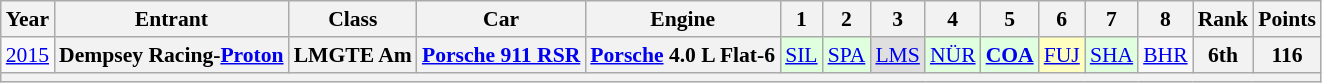<table class="wikitable" style="text-align:center; font-size:90%">
<tr>
<th>Year</th>
<th>Entrant</th>
<th>Class</th>
<th>Car</th>
<th>Engine</th>
<th>1</th>
<th>2</th>
<th>3</th>
<th>4</th>
<th>5</th>
<th>6</th>
<th>7</th>
<th>8</th>
<th>Rank</th>
<th>Points</th>
</tr>
<tr>
<td><a href='#'>2015</a></td>
<th>Dempsey Racing-<a href='#'>Proton</a></th>
<th>LMGTE Am</th>
<th><a href='#'>Porsche 911 RSR</a></th>
<th><a href='#'>Porsche</a> 4.0 L Flat-6</th>
<td style="background:#DFFFDF;"><a href='#'>SIL</a><br></td>
<td style="background:#DFFFDF;"><a href='#'>SPA</a><br></td>
<td style="background:#DFDFDF;"><a href='#'>LMS</a><br></td>
<td style="background:#DFFFDF;"><a href='#'>NÜR</a><br></td>
<td style="background:#DFFFDF;"><strong><a href='#'>COA</a></strong><br></td>
<td style="background:#FFFFBF;"><a href='#'>FUJ</a><br></td>
<td style="background:#DFFFDF;"><a href='#'>SHA</a><br></td>
<td><a href='#'>BHR</a></td>
<th>6th</th>
<th>116</th>
</tr>
<tr>
<th colspan="15"></th>
</tr>
</table>
